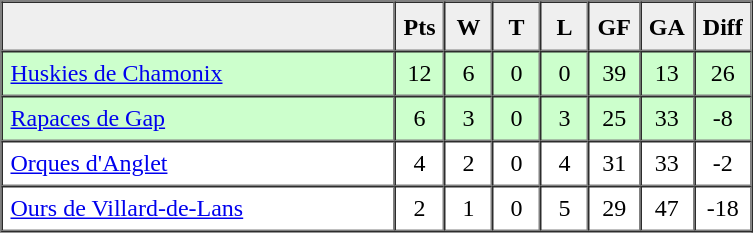<table border=1 cellpadding=5 cellspacing=0>
<tr>
<th bgcolor="#efefef" width="250">　</th>
<th bgcolor="#efefef" width="20">Pts</th>
<th bgcolor="#efefef" width="20">W</th>
<th bgcolor="#efefef" width="20">T</th>
<th bgcolor="#efefef" width="20">L</th>
<th bgcolor="#efefef" width="20">GF</th>
<th bgcolor="#efefef" width="20">GA</th>
<th bgcolor="#efefef" width="20">Diff</th>
</tr>
<tr align=center bgcolor="#ccffcc">
<td align=left><a href='#'>Huskies de Chamonix</a></td>
<td>12</td>
<td>6</td>
<td>0</td>
<td>0</td>
<td>39</td>
<td>13</td>
<td>26</td>
</tr>
<tr align=center bgcolor="#ccffcc">
<td align=left><a href='#'>Rapaces de Gap</a></td>
<td>6</td>
<td>3</td>
<td>0</td>
<td>3</td>
<td>25</td>
<td>33</td>
<td>-8</td>
</tr>
<tr align=center>
<td align=left><a href='#'>Orques d'Anglet</a></td>
<td>4</td>
<td>2</td>
<td>0</td>
<td>4</td>
<td>31</td>
<td>33</td>
<td>-2</td>
</tr>
<tr align=center>
<td align=left><a href='#'>Ours de Villard-de-Lans</a></td>
<td>2</td>
<td>1</td>
<td>0</td>
<td>5</td>
<td>29</td>
<td>47</td>
<td>-18</td>
</tr>
</table>
